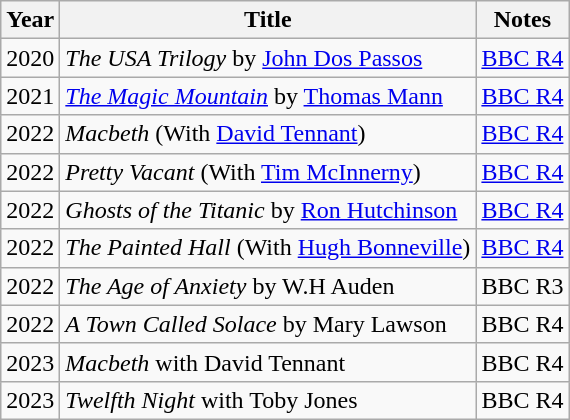<table class="wikitable sortable mw-collapsible">
<tr>
<th>Year</th>
<th>Title</th>
<th>Notes</th>
</tr>
<tr>
<td>2020</td>
<td><em>The USA Trilogy</em> by <a href='#'>John Dos Passos</a></td>
<td><a href='#'>BBC R4</a></td>
</tr>
<tr>
<td>2021</td>
<td><em><a href='#'>The Magic Mountain</a></em> by <a href='#'>Thomas Mann</a></td>
<td><a href='#'>BBC R4</a></td>
</tr>
<tr>
<td>2022</td>
<td><em>Macbeth</em> (With <a href='#'>David Tennant</a>)</td>
<td><a href='#'>BBC R4</a></td>
</tr>
<tr>
<td>2022</td>
<td><em>Pretty Vacant</em> (With <a href='#'>Tim McInnerny</a>)</td>
<td><a href='#'>BBC R4</a></td>
</tr>
<tr>
<td>2022</td>
<td><em>Ghosts of the Titanic</em> by <a href='#'>Ron Hutchinson</a></td>
<td><a href='#'>BBC R4</a></td>
</tr>
<tr>
<td>2022</td>
<td><em>The Painted Hall</em> (With <a href='#'>Hugh Bonneville</a>)</td>
<td><a href='#'>BBC R4</a></td>
</tr>
<tr>
<td>2022</td>
<td><em>The Age of Anxiety</em> by W.H Auden</td>
<td>BBC R3</td>
</tr>
<tr>
<td>2022</td>
<td><em>A Town Called Solace</em> by Mary Lawson</td>
<td>BBC R4</td>
</tr>
<tr>
<td>2023</td>
<td><em>Macbeth</em> with David Tennant</td>
<td>BBC R4</td>
</tr>
<tr>
<td>2023</td>
<td><em>Twelfth Night</em> with Toby Jones</td>
<td>BBC R4</td>
</tr>
</table>
